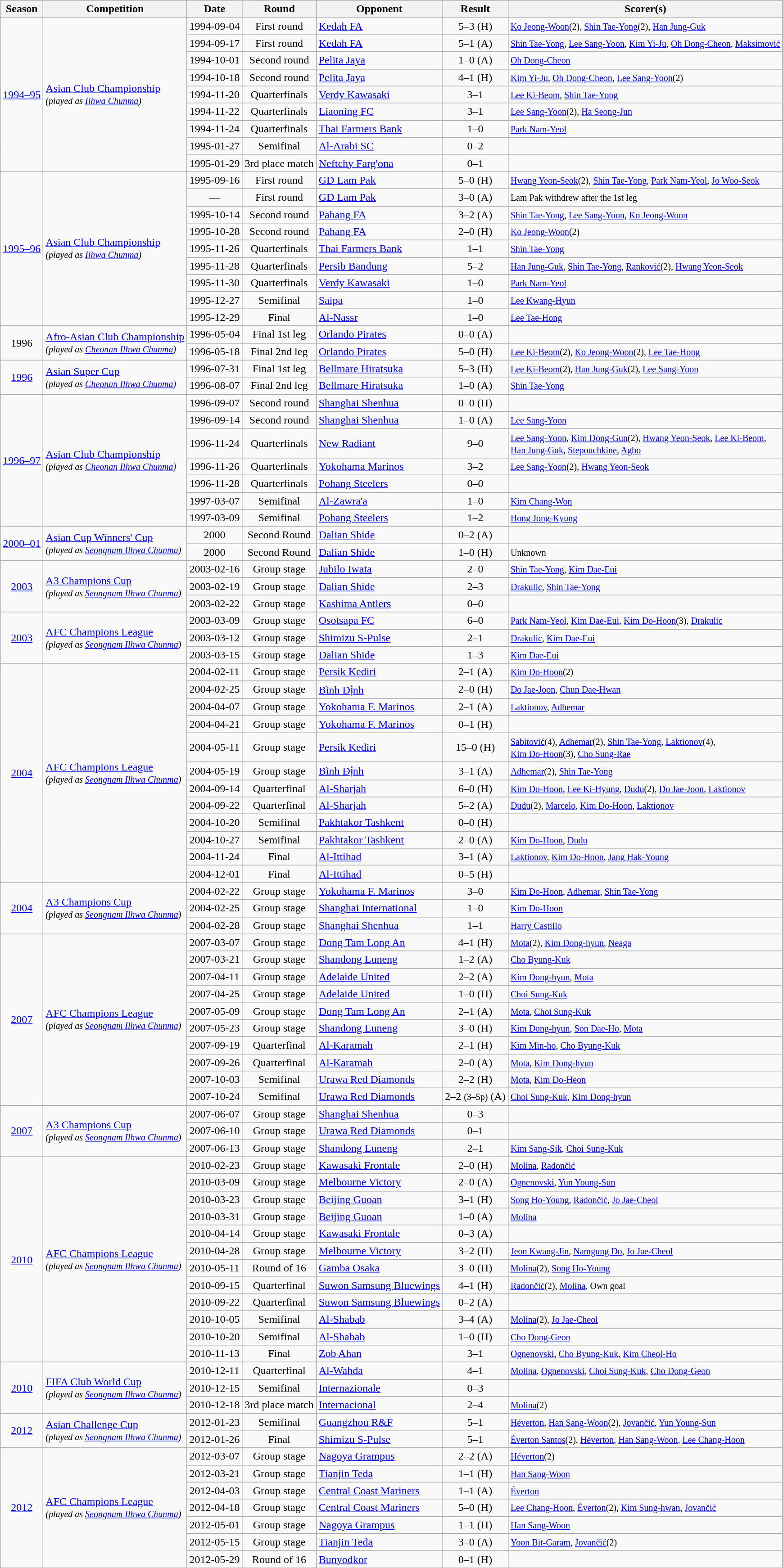<table class="wikitable">
<tr>
<th>Season</th>
<th>Competition</th>
<th>Date</th>
<th>Round</th>
<th>Opponent</th>
<th>Result</th>
<th>Scorer(s)</th>
</tr>
<tr>
<td rowspan="9" align=center><a href='#'>1994–95</a></td>
<td rowspan="9"><a href='#'>Asian Club Championship</a><br><small><em>(played as <a href='#'>Ilhwa Chunma</a>)</em></small></td>
<td align=center>1994-09-04</td>
<td align=center>First round</td>
<td> <a href='#'>Kedah FA</a></td>
<td align=center>5–3 (H)</td>
<td><small><a href='#'>Ko Jeong-Woon</a>(2), <a href='#'>Shin Tae-Yong</a>(2), <a href='#'>Han Jung-Guk</a></small></td>
</tr>
<tr>
<td align=center>1994-09-17</td>
<td align=center>First round</td>
<td> <a href='#'>Kedah FA</a></td>
<td align=center>5–1 (A)</td>
<td><small><a href='#'>Shin Tae-Yong</a>, <a href='#'>Lee Sang-Yoon</a>, <a href='#'>Kim Yi-Ju</a>, <a href='#'>Oh Dong-Cheon</a>, <a href='#'>Maksimović</a></small></td>
</tr>
<tr>
<td align=center>1994-10-01</td>
<td align=center>Second round</td>
<td> <a href='#'>Pelita Jaya</a></td>
<td align=center>1–0 (A)</td>
<td><small><a href='#'>Oh Dong-Cheon</a></small></td>
</tr>
<tr>
<td align=center>1994-10-18</td>
<td align=center>Second round</td>
<td> <a href='#'>Pelita Jaya</a></td>
<td align=center>4–1 (H)</td>
<td><small><a href='#'>Kim Yi-Ju</a>, <a href='#'>Oh Dong-Cheon</a>, <a href='#'>Lee Sang-Yoon</a>(2)</small></td>
</tr>
<tr>
<td align=center>1994-11-20</td>
<td align=center>Quarterfinals</td>
<td> <a href='#'>Verdy Kawasaki</a></td>
<td align=center>3–1</td>
<td><small><a href='#'>Lee Ki-Beom</a>, <a href='#'>Shin Tae-Yong</a></small></td>
</tr>
<tr>
<td align=center>1994-11-22</td>
<td align=center>Quarterfinals</td>
<td> <a href='#'>Liaoning FC</a></td>
<td align=center>3–1</td>
<td><small><a href='#'>Lee Sang-Yoon</a>(2), <a href='#'>Ha Seong-Jun</a></small></td>
</tr>
<tr>
<td align=center>1994-11-24</td>
<td align=center>Quarterfinals</td>
<td> <a href='#'>Thai Farmers Bank</a></td>
<td align=center>1–0</td>
<td><small><a href='#'>Park Nam-Yeol</a></small></td>
</tr>
<tr>
<td align=center>1995-01-27</td>
<td align=center>Semifinal</td>
<td> <a href='#'>Al-Arabi SC</a></td>
<td align=center>0–2</td>
<td></td>
</tr>
<tr>
<td align=center>1995-01-29</td>
<td align=center>3rd place match</td>
<td> <a href='#'>Neftchy Farg'ona</a></td>
<td align=center>0–1</td>
<td></td>
</tr>
<tr>
<td rowspan="9" align=center><a href='#'>1995–96</a></td>
<td rowspan="9"><a href='#'>Asian Club Championship</a><br><small><em>(played as <a href='#'>Ilhwa Chunma</a>)</em></small></td>
<td align=center>1995-09-16</td>
<td align=center>First round</td>
<td> <a href='#'>GD Lam Pak</a></td>
<td align=center>5–0 (H)</td>
<td><small><a href='#'>Hwang Yeon-Seok</a>(2), <a href='#'>Shin Tae-Yong</a>, <a href='#'>Park Nam-Yeol</a>, <a href='#'>Jo Woo-Seok</a></small></td>
</tr>
<tr>
<td align=center>—</td>
<td align=center>First round</td>
<td> <a href='#'>GD Lam Pak</a></td>
<td align=center>3–0 (A)</td>
<td><small>Lam Pak withdrew after the 1st leg</small></td>
</tr>
<tr>
<td align=center>1995-10-14</td>
<td align=center>Second round</td>
<td> <a href='#'>Pahang FA</a></td>
<td align=center>3–2 (A)</td>
<td><small><a href='#'>Shin Tae-Yong</a>, <a href='#'>Lee Sang-Yoon</a>, <a href='#'>Ko Jeong-Woon</a></small></td>
</tr>
<tr>
<td align=center>1995-10-28</td>
<td align=center>Second round</td>
<td> <a href='#'>Pahang FA</a></td>
<td align=center>2–0 (H)</td>
<td><small><a href='#'>Ko Jeong-Woon</a>(2)</small></td>
</tr>
<tr>
<td align=center>1995-11-26</td>
<td align=center>Quarterfinals</td>
<td> <a href='#'>Thai Farmers Bank</a></td>
<td align=center>1–1</td>
<td><small><a href='#'>Shin Tae-Yong</a></small></td>
</tr>
<tr>
<td align=center>1995-11-28</td>
<td align=center>Quarterfinals</td>
<td> <a href='#'>Persib Bandung</a></td>
<td align=center>5–2</td>
<td><small><a href='#'>Han Jung-Guk</a>, <a href='#'>Shin Tae-Yong</a>, <a href='#'>Ranković</a>(2), <a href='#'>Hwang Yeon-Seok</a></small></td>
</tr>
<tr>
<td align=center>1995-11-30</td>
<td align=center>Quarterfinals</td>
<td> <a href='#'>Verdy Kawasaki</a></td>
<td align=center>1–0</td>
<td><small><a href='#'>Park Nam-Yeol</a></small></td>
</tr>
<tr>
<td align=center>1995-12-27</td>
<td align=center>Semifinal</td>
<td> <a href='#'>Saipa</a></td>
<td align=center>1–0</td>
<td><small><a href='#'>Lee Kwang-Hyun</a></small></td>
</tr>
<tr>
<td align=center>1995-12-29</td>
<td align=center>Final</td>
<td> <a href='#'>Al-Nassr</a></td>
<td align=center>1–0</td>
<td><small><a href='#'>Lee Tae-Hong</a></small></td>
</tr>
<tr>
<td rowspan="2" align=center>1996</td>
<td rowspan="2"><a href='#'>Afro-Asian Club Championship</a><br><small><em>(played as <a href='#'>Cheonan Ilhwa Chunma</a>)</em></small></td>
<td align=center>1996-05-04</td>
<td align=center>Final 1st leg</td>
<td> <a href='#'>Orlando Pirates</a></td>
<td align=center>0–0 (A)</td>
<td></td>
</tr>
<tr>
<td align=center>1996-05-18</td>
<td align=center>Final 2nd leg</td>
<td> <a href='#'>Orlando Pirates</a></td>
<td align=center>5–0 (H)</td>
<td><small><a href='#'>Lee Ki-Beom</a>(2), <a href='#'>Ko Jeong-Woon</a>(2), <a href='#'>Lee Tae-Hong</a></small></td>
</tr>
<tr>
<td rowspan="2" align=center><a href='#'>1996</a></td>
<td rowspan="2"><a href='#'>Asian Super Cup</a><br><small><em>(played as <a href='#'>Cheonan Ilhwa Chunma</a>)</em></small></td>
<td align=center>1996-07-31</td>
<td align=center>Final 1st leg</td>
<td> <a href='#'>Bellmare Hiratsuka</a></td>
<td align=center>5–3 (H)</td>
<td><small><a href='#'>Lee Ki-Beom</a>(2), <a href='#'>Han Jung-Guk</a>(2), <a href='#'>Lee Sang-Yoon</a></small></td>
</tr>
<tr>
<td align=center>1996-08-07</td>
<td align=center>Final 2nd leg</td>
<td> <a href='#'>Bellmare Hiratsuka</a></td>
<td align=center>1–0 (A)</td>
<td><small><a href='#'>Shin Tae-Yong</a></small></td>
</tr>
<tr>
<td rowspan="7" align=center><a href='#'>1996–97</a></td>
<td rowspan="7"><a href='#'>Asian Club Championship</a><br><small><em>(played as <a href='#'>Cheonan Ilhwa Chunma</a>)</em></small></td>
<td align=center>1996-09-07</td>
<td align=center>Second round</td>
<td> <a href='#'>Shanghai Shenhua</a></td>
<td align=center>0–0 (H)</td>
<td></td>
</tr>
<tr>
<td align=center>1996-09-14</td>
<td align=center>Second round</td>
<td> <a href='#'>Shanghai Shenhua</a></td>
<td align=center>1–0 (A)</td>
<td><small><a href='#'>Lee Sang-Yoon</a></small></td>
</tr>
<tr>
<td align=center>1996-11-24</td>
<td align=center>Quarterfinals</td>
<td> <a href='#'>New Radiant</a></td>
<td align=center>9–0</td>
<td><small><a href='#'>Lee Sang-Yoon</a>, <a href='#'>Kim Dong-Gun</a>(2), <a href='#'>Hwang Yeon-Seok</a>, <a href='#'>Lee Ki-Beom</a>, <br><a href='#'>Han Jung-Guk</a>, <a href='#'>Stepouchkine</a>, <a href='#'>Agbo</a></small></td>
</tr>
<tr>
<td align=center>1996-11-26</td>
<td align=center>Quarterfinals</td>
<td> <a href='#'>Yokohama Marinos</a></td>
<td align=center>3–2</td>
<td><small><a href='#'>Lee Sang-Yoon</a>(2), <a href='#'>Hwang Yeon-Seok</a></small></td>
</tr>
<tr>
<td align=center>1996-11-28</td>
<td align=center>Quarterfinals</td>
<td> <a href='#'>Pohang Steelers</a></td>
<td align=center>0–0</td>
<td></td>
</tr>
<tr>
<td align=center>1997-03-07</td>
<td align=center>Semifinal</td>
<td> <a href='#'>Al-Zawra'a</a></td>
<td align=center>1–0</td>
<td><small><a href='#'>Kim Chang-Won</a></small></td>
</tr>
<tr>
<td align=center>1997-03-09</td>
<td align=center>Semifinal</td>
<td> <a href='#'>Pohang Steelers</a></td>
<td align=center>1–2</td>
<td><small><a href='#'>Hong Jong-Kyung</a></small></td>
</tr>
<tr>
<td rowspan="2" align=center><a href='#'>2000–01</a></td>
<td rowspan="2"><a href='#'>Asian Cup Winners' Cup</a><br><small><em>(played as <a href='#'>Seongnam Ilhwa Chunma</a>)</em></small></td>
<td align=center>2000</td>
<td align=center>Second Round</td>
<td> <a href='#'>Dalian Shide</a></td>
<td align=center>0–2 (A)</td>
<td></td>
</tr>
<tr>
<td align=center>2000</td>
<td align=center>Second Round</td>
<td> <a href='#'>Dalian Shide</a></td>
<td align=center>1–0 (H)</td>
<td><small>Unknown</small></td>
</tr>
<tr>
<td rowspan="3" align=center><a href='#'>2003</a></td>
<td rowspan="3"><a href='#'>A3 Champions Cup</a><br><small><em>(played as <a href='#'>Seongnam Ilhwa Chunma</a>)</em></small></td>
<td align=center>2003-02-16</td>
<td align=center>Group stage</td>
<td> <a href='#'>Jubilo Iwata</a></td>
<td align=center>2–0</td>
<td><small><a href='#'>Shin Tae-Yong</a>, <a href='#'>Kim Dae-Eui</a></small></td>
</tr>
<tr>
<td align=center>2003-02-19</td>
<td align=center>Group stage</td>
<td> <a href='#'>Dalian Shide</a></td>
<td align=center>2–3</td>
<td><small><a href='#'>Drakulic</a>, <a href='#'>Shin Tae-Yong</a></small></td>
</tr>
<tr>
<td align=center>2003-02-22</td>
<td align=center>Group stage</td>
<td> <a href='#'>Kashima Antlers</a></td>
<td align=center>0–0</td>
<td></td>
</tr>
<tr>
<td rowspan="3" align=center><a href='#'>2003</a></td>
<td rowspan="3"><a href='#'>AFC Champions League</a><br><small><em>(played as <a href='#'>Seongnam Ilhwa Chunma</a>)</em></small></td>
<td align=center>2003-03-09</td>
<td align=center>Group stage</td>
<td> <a href='#'>Osotsapa FC</a></td>
<td align=center>6–0</td>
<td><small><a href='#'>Park Nam-Yeol</a>, <a href='#'>Kim Dae-Eui</a>, <a href='#'>Kim Do-Hoon</a>(3), <a href='#'>Drakulic</a></small></td>
</tr>
<tr>
<td align=center>2003-03-12</td>
<td align=center>Group stage</td>
<td> <a href='#'>Shimizu S-Pulse</a></td>
<td align=center>2–1</td>
<td><small><a href='#'>Drakulic</a>, <a href='#'>Kim Dae-Eui</a></small></td>
</tr>
<tr>
<td align=center>2003-03-15</td>
<td align=center>Group stage</td>
<td> <a href='#'>Dalian Shide</a></td>
<td align=center>1–3</td>
<td><small><a href='#'>Kim Dae-Eui</a></small></td>
</tr>
<tr>
<td rowspan="12" align=center><a href='#'>2004</a></td>
<td rowspan="12"><a href='#'>AFC Champions League</a><br><small><em>(played as <a href='#'>Seongnam Ilhwa Chunma</a>)</em></small></td>
<td align=center>2004-02-11</td>
<td align=center>Group stage</td>
<td> <a href='#'>Persik Kediri</a></td>
<td align=center>2–1 (A)</td>
<td><small><a href='#'>Kim Do-Hoon</a>(2)</small></td>
</tr>
<tr>
<td align=center>2004-02-25</td>
<td align=center>Group stage</td>
<td> <a href='#'>Bình Định</a></td>
<td align=center>2–0 (H)</td>
<td><small><a href='#'>Do Jae-Joon</a>, <a href='#'>Chun Dae-Hwan</a></small></td>
</tr>
<tr>
<td align=center>2004-04-07</td>
<td align=center>Group stage</td>
<td> <a href='#'>Yokohama F. Marinos</a></td>
<td align=center>2–1 (A)</td>
<td><small><a href='#'>Laktionov</a>, <a href='#'>Adhemar</a></small></td>
</tr>
<tr>
<td align=center>2004-04-21</td>
<td align=center>Group stage</td>
<td> <a href='#'>Yokohama F. Marinos</a></td>
<td align=center>0–1 (H)</td>
<td></td>
</tr>
<tr>
<td align=center>2004-05-11</td>
<td align=center>Group stage</td>
<td> <a href='#'>Persik Kediri</a></td>
<td align=center>15–0 (H)</td>
<td><small><a href='#'>Sabitović</a>(4), <a href='#'>Adhemar</a>(2), <a href='#'>Shin Tae-Yong</a>, <a href='#'>Laktionov</a>(4), <br><a href='#'>Kim Do-Hoon</a>(3), <a href='#'>Cho Sung-Rae</a></small></td>
</tr>
<tr>
<td align=center>2004-05-19</td>
<td align=center>Group stage</td>
<td> <a href='#'>Bình Định</a></td>
<td align=center>3–1 (A)</td>
<td><small><a href='#'>Adhemar</a>(2), <a href='#'>Shin Tae-Yong</a></small></td>
</tr>
<tr>
<td align=center>2004-09-14</td>
<td align=center>Quarterfinal</td>
<td> <a href='#'>Al-Sharjah</a></td>
<td align=center>6–0 (H)</td>
<td><small><a href='#'>Kim Do-Hoon</a>, <a href='#'>Lee Ki-Hyung</a>, <a href='#'>Dudu</a>(2), <a href='#'>Do Jae-Joon</a>, <a href='#'>Laktionov</a></small></td>
</tr>
<tr>
<td align=center>2004-09-22</td>
<td align=center>Quarterfinal</td>
<td> <a href='#'>Al-Sharjah</a></td>
<td align=center>5–2 (A)</td>
<td><small><a href='#'>Dudu</a>(2), <a href='#'>Marcelo</a>, <a href='#'>Kim Do-Hoon</a>, <a href='#'>Laktionov</a></small></td>
</tr>
<tr>
<td align=center>2004-10-20</td>
<td align=center>Semifinal</td>
<td> <a href='#'>Pakhtakor Tashkent</a></td>
<td align=center>0–0 (H)</td>
<td></td>
</tr>
<tr>
<td align=center>2004-10-27</td>
<td align=center>Semifinal</td>
<td> <a href='#'>Pakhtakor Tashkent</a></td>
<td align=center>2–0 (A)</td>
<td><small><a href='#'>Kim Do-Hoon</a>, <a href='#'>Dudu</a></small></td>
</tr>
<tr>
<td align=center>2004-11-24</td>
<td align=center>Final</td>
<td> <a href='#'>Al-Ittihad</a></td>
<td align=center>3–1 (A)</td>
<td><small><a href='#'>Laktionov</a>, <a href='#'>Kim Do-Hoon</a>, <a href='#'>Jang Hak-Young</a></small></td>
</tr>
<tr>
<td align=center>2004-12-01</td>
<td align=center>Final</td>
<td> <a href='#'>Al-Ittihad</a></td>
<td align=center>0–5 (H)</td>
<td></td>
</tr>
<tr>
<td rowspan="3" align=center><a href='#'>2004</a></td>
<td rowspan="3"><a href='#'>A3 Champions Cup</a><br><small><em>(played as <a href='#'>Seongnam Ilhwa Chunma</a>)</em></small></td>
<td align=center>2004-02-22</td>
<td align=center>Group stage</td>
<td> <a href='#'>Yokohama F. Marinos</a></td>
<td align=center>3–0</td>
<td><small><a href='#'>Kim Do-Hoon</a>, <a href='#'>Adhemar</a>, <a href='#'>Shin Tae-Yong</a></small></td>
</tr>
<tr>
<td align=center>2004-02-25</td>
<td align=center>Group stage</td>
<td> <a href='#'>Shanghai International</a></td>
<td align=center>1–0</td>
<td><small><a href='#'>Kim Do-Hoon</a></small></td>
</tr>
<tr>
<td align=center>2004-02-28</td>
<td align=center>Group stage</td>
<td> <a href='#'>Shanghai Shenhua</a></td>
<td align=center>1–1</td>
<td><small><a href='#'>Harry Castillo</a></small></td>
</tr>
<tr>
<td rowspan="10" align=center><a href='#'>2007</a></td>
<td rowspan="10"><a href='#'>AFC Champions League</a><br><small><em>(played as <a href='#'>Seongnam Ilhwa Chunma</a>)</em></small></td>
<td align=center>2007-03-07</td>
<td align=center>Group stage</td>
<td> <a href='#'>Dong Tam Long An</a></td>
<td align=center>4–1 (H)</td>
<td><small><a href='#'>Mota</a>(2), <a href='#'>Kim Dong-hyun</a>, <a href='#'>Neaga</a></small></td>
</tr>
<tr>
<td align=center>2007-03-21</td>
<td align=center>Group stage</td>
<td> <a href='#'>Shandong Luneng</a></td>
<td align=center>1–2 (A)</td>
<td><small><a href='#'>Cho Byung-Kuk</a></small></td>
</tr>
<tr>
<td align=center>2007-04-11</td>
<td align=center>Group stage</td>
<td> <a href='#'>Adelaide United</a></td>
<td align=center>2–2 (A)</td>
<td><small><a href='#'>Kim Dong-hyun</a>, <a href='#'>Mota</a></small></td>
</tr>
<tr>
<td align=center>2007-04-25</td>
<td align=center>Group stage</td>
<td> <a href='#'>Adelaide United</a></td>
<td align=center>1–0 (H)</td>
<td><small><a href='#'>Choi Sung-Kuk</a></small></td>
</tr>
<tr>
<td align=center>2007-05-09</td>
<td align=center>Group stage</td>
<td> <a href='#'>Dong Tam Long An</a></td>
<td align=center>2–1 (A)</td>
<td><small><a href='#'>Mota</a>, <a href='#'>Choi Sung-Kuk</a></small></td>
</tr>
<tr>
<td align=center>2007-05-23</td>
<td align=center>Group stage</td>
<td> <a href='#'>Shandong Luneng</a></td>
<td align=center>3–0 (H)</td>
<td><small><a href='#'>Kim Dong-hyun</a>, <a href='#'>Son Dae-Ho</a>, <a href='#'>Mota</a></small></td>
</tr>
<tr>
<td align=center>2007-09-19</td>
<td align=center>Quarterfinal</td>
<td> <a href='#'>Al-Karamah</a></td>
<td align=center>2–1 (H)</td>
<td><small><a href='#'>Kim Min-ho</a>, <a href='#'>Cho Byung-Kuk</a></small></td>
</tr>
<tr>
<td align=center>2007-09-26</td>
<td align=center>Quarterfinal</td>
<td> <a href='#'>Al-Karamah</a></td>
<td align=center>2–0 (A)</td>
<td><small><a href='#'>Mota</a>, <a href='#'>Kim Dong-hyun</a></small></td>
</tr>
<tr>
<td align=center>2007-10-03</td>
<td align=center>Semifinal</td>
<td> <a href='#'>Urawa Red Diamonds</a></td>
<td align=center>2–2 (H)</td>
<td><small><a href='#'>Mota</a>, <a href='#'>Kim Do-Heon</a></small></td>
</tr>
<tr>
<td align=center>2007-10-24</td>
<td align=center>Semifinal</td>
<td> <a href='#'>Urawa Red Diamonds</a></td>
<td align=center>2–2 <small>(3–5p)</small> (A)</td>
<td><small><a href='#'>Choi Sung-Kuk</a>, <a href='#'>Kim Dong-hyun</a></small></td>
</tr>
<tr>
<td rowspan="3" align=center><a href='#'>2007</a></td>
<td rowspan="3"><a href='#'>A3 Champions Cup</a><br><small><em>(played as <a href='#'>Seongnam Ilhwa Chunma</a>)</em></small></td>
<td align=center>2007-06-07</td>
<td align=center>Group stage</td>
<td> <a href='#'>Shanghai Shenhua</a></td>
<td align=center>0–3</td>
<td></td>
</tr>
<tr>
<td align=center>2007-06-10</td>
<td align=center>Group stage</td>
<td> <a href='#'>Urawa Red Diamonds</a></td>
<td align=center>0–1</td>
<td></td>
</tr>
<tr>
<td align=center>2007-06-13</td>
<td align=center>Group stage</td>
<td> <a href='#'>Shandong Luneng</a></td>
<td align=center>2–1</td>
<td><small><a href='#'>Kim Sang-Sik</a>, <a href='#'>Choi Sung-Kuk</a></small></td>
</tr>
<tr>
<td rowspan="12" align=center><a href='#'>2010</a></td>
<td rowspan="12"><a href='#'>AFC Champions League</a><br><small><em>(played as <a href='#'>Seongnam Ilhwa Chunma</a>)</em></small></td>
<td align=center>2010-02-23</td>
<td align=center>Group stage</td>
<td> <a href='#'>Kawasaki Frontale</a></td>
<td align=center>2–0 (H)</td>
<td><small><a href='#'>Molina</a>, <a href='#'>Radončić</a></small></td>
</tr>
<tr>
<td align=center>2010-03-09</td>
<td align=center>Group stage</td>
<td> <a href='#'>Melbourne Victory</a></td>
<td align=center>2–0 (A)</td>
<td><small><a href='#'>Ognenovski</a>, <a href='#'>Yun Young-Sun</a></small></td>
</tr>
<tr>
<td align=center>2010-03-23</td>
<td align=center>Group stage</td>
<td> <a href='#'>Beijing Guoan</a></td>
<td align=center>3–1 (H)</td>
<td><small><a href='#'>Song Ho-Young</a>, <a href='#'>Radončić</a>, <a href='#'>Jo Jae-Cheol</a></small></td>
</tr>
<tr>
<td align=center>2010-03-31</td>
<td align=center>Group stage</td>
<td> <a href='#'>Beijing Guoan</a></td>
<td align=center>1–0 (A)</td>
<td><small><a href='#'>Molina</a></small></td>
</tr>
<tr>
<td align=center>2010-04-14</td>
<td align=center>Group stage</td>
<td> <a href='#'>Kawasaki Frontale</a></td>
<td align=center>0–3 (A)</td>
<td></td>
</tr>
<tr>
<td align=center>2010-04-28</td>
<td align=center>Group stage</td>
<td> <a href='#'>Melbourne Victory</a></td>
<td align=center>3–2 (H)</td>
<td><small><a href='#'>Jeon Kwang-Jin</a>, <a href='#'>Namgung Do</a>, <a href='#'>Jo Jae-Cheol</a></small></td>
</tr>
<tr>
<td align=center>2010-05-11</td>
<td align=center>Round of 16</td>
<td> <a href='#'>Gamba Osaka</a></td>
<td align=center>3–0 (H)</td>
<td><small><a href='#'>Molina</a>(2), <a href='#'>Song Ho-Young</a></small></td>
</tr>
<tr>
<td align=center>2010-09-15</td>
<td align=center>Quarterfinal</td>
<td> <a href='#'>Suwon Samsung Bluewings</a></td>
<td align=center>4–1 (H)</td>
<td><small><a href='#'>Radončić</a>(2), <a href='#'>Molina</a>, Own goal</small></td>
</tr>
<tr>
<td align=center>2010-09-22</td>
<td align=center>Quarterfinal</td>
<td> <a href='#'>Suwon Samsung Bluewings</a></td>
<td align=center>0–2 (A)</td>
<td></td>
</tr>
<tr>
<td align=center>2010-10-05</td>
<td align=center>Semifinal</td>
<td> <a href='#'>Al-Shabab</a></td>
<td align=center>3–4 (A)</td>
<td><small><a href='#'>Molina</a>(2), <a href='#'>Jo Jae-Cheol</a></small></td>
</tr>
<tr>
<td align=center>2010-10-20</td>
<td align=center>Semifinal</td>
<td> <a href='#'>Al-Shabab</a></td>
<td align=center>1–0 (H)</td>
<td><small><a href='#'>Cho Dong-Geon</a></small></td>
</tr>
<tr>
<td align=center>2010-11-13</td>
<td align=center>Final</td>
<td> <a href='#'>Zob Ahan</a></td>
<td align=center>3–1</td>
<td><small><a href='#'>Ognenovski</a>, <a href='#'>Cho Byung-Kuk</a>, <a href='#'>Kim Cheol-Ho</a></small></td>
</tr>
<tr>
<td rowspan="3" align=center><a href='#'>2010</a></td>
<td rowspan="3"><a href='#'>FIFA Club World Cup</a><br><small><em>(played as <a href='#'>Seongnam Ilhwa Chunma</a>)</em></small></td>
<td align=center>2010-12-11</td>
<td align=center>Quarterfinal</td>
<td> <a href='#'>Al-Wahda</a></td>
<td align=center>4–1</td>
<td><small><a href='#'>Molina</a>, <a href='#'>Ognenovski</a>, <a href='#'>Choi Sung-Kuk</a>, <a href='#'>Cho Dong-Geon</a></small></td>
</tr>
<tr>
<td align=center>2010-12-15</td>
<td align=center>Semifinal</td>
<td> <a href='#'>Internazionale</a></td>
<td align=center>0–3</td>
<td></td>
</tr>
<tr>
<td align=center>2010-12-18</td>
<td align=center>3rd place match</td>
<td> <a href='#'>Internacional</a></td>
<td align=center>2–4</td>
<td><small><a href='#'>Molina</a>(2)</small></td>
</tr>
<tr>
<td rowspan="2" align=center><a href='#'>2012</a></td>
<td rowspan="2"><a href='#'>Asian Challenge Cup</a><br><small><em>(played as <a href='#'>Seongnam Ilhwa Chunma</a>)</em></small></td>
<td align=center>2012-01-23</td>
<td align=center>Semifinal</td>
<td> <a href='#'>Guangzhou R&F</a></td>
<td align=center>5–1</td>
<td><small><a href='#'>Héverton</a>, <a href='#'>Han Sang-Woon</a>(2), <a href='#'>Jovančić</a>, <a href='#'>Yun Young-Sun</a></small></td>
</tr>
<tr>
<td align=center>2012-01-26</td>
<td align=center>Final</td>
<td> <a href='#'>Shimizu S-Pulse</a></td>
<td align=center>5–1</td>
<td><small><a href='#'>Éverton Santos</a>(2), <a href='#'>Héverton</a>, <a href='#'>Han Sang-Woon</a>, <a href='#'>Lee Chang-Hoon</a></small></td>
</tr>
<tr>
<td rowspan="7" align=center><a href='#'>2012</a></td>
<td rowspan="7"><a href='#'>AFC Champions League</a><br><small><em>(played as <a href='#'>Seongnam Ilhwa Chunma</a>)</em></small></td>
<td align=center>2012-03-07</td>
<td align=center>Group stage</td>
<td> <a href='#'>Nagoya Grampus</a></td>
<td align=center>2–2 (A)</td>
<td><small><a href='#'>Héverton</a>(2)</small></td>
</tr>
<tr>
<td align=center>2012-03-21</td>
<td align=center>Group stage</td>
<td> <a href='#'>Tianjin Teda</a></td>
<td align=center>1–1 (H)</td>
<td><small><a href='#'>Han Sang-Woon</a></small></td>
</tr>
<tr>
<td align=center>2012-04-03</td>
<td align=center>Group stage</td>
<td> <a href='#'>Central Coast Mariners</a></td>
<td align=center>1–1 (A)</td>
<td><small><a href='#'>Éverton</a></small></td>
</tr>
<tr>
<td align=center>2012-04-18</td>
<td align=center>Group stage</td>
<td> <a href='#'>Central Coast Mariners</a></td>
<td align=center>5–0 (H)</td>
<td><small><a href='#'>Lee Chang-Hoon</a>, <a href='#'>Éverton</a>(2), <a href='#'>Kim Sung-hwan</a>, <a href='#'>Jovančić</a></small></td>
</tr>
<tr>
<td align=center>2012-05-01</td>
<td align=center>Group stage</td>
<td> <a href='#'>Nagoya Grampus</a></td>
<td align=center>1–1 (H)</td>
<td><small><a href='#'>Han Sang-Woon</a></small></td>
</tr>
<tr>
<td align=center>2012-05-15</td>
<td align=center>Group stage</td>
<td> <a href='#'>Tianjin Teda</a></td>
<td align=center>3–0 (A)</td>
<td><small><a href='#'>Yoon Bit-Garam</a>, <a href='#'>Jovančić</a>(2)</small></td>
</tr>
<tr>
<td align=center>2012-05-29</td>
<td align=center>Round of 16</td>
<td> <a href='#'>Bunyodkor</a></td>
<td align=center>0–1 (H)</td>
<td></td>
</tr>
</table>
